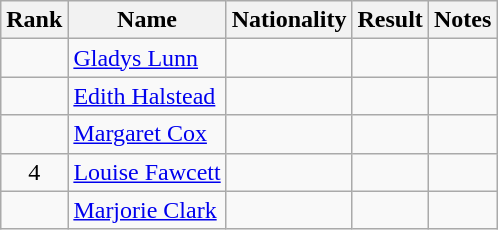<table class="wikitable sortable" style=" text-align:center">
<tr>
<th>Rank</th>
<th>Name</th>
<th>Nationality</th>
<th>Result</th>
<th>Notes</th>
</tr>
<tr>
<td></td>
<td align=left><a href='#'>Gladys Lunn</a></td>
<td align=left></td>
<td></td>
<td></td>
</tr>
<tr>
<td></td>
<td align=left><a href='#'>Edith Halstead</a></td>
<td align=left></td>
<td></td>
<td></td>
</tr>
<tr>
<td></td>
<td align=left><a href='#'>Margaret Cox</a></td>
<td align=left></td>
<td></td>
<td></td>
</tr>
<tr>
<td>4</td>
<td align=left><a href='#'>Louise Fawcett</a></td>
<td align=left></td>
<td></td>
<td></td>
</tr>
<tr>
<td></td>
<td align=left><a href='#'>Marjorie Clark</a></td>
<td align=left></td>
<td></td>
<td></td>
</tr>
</table>
